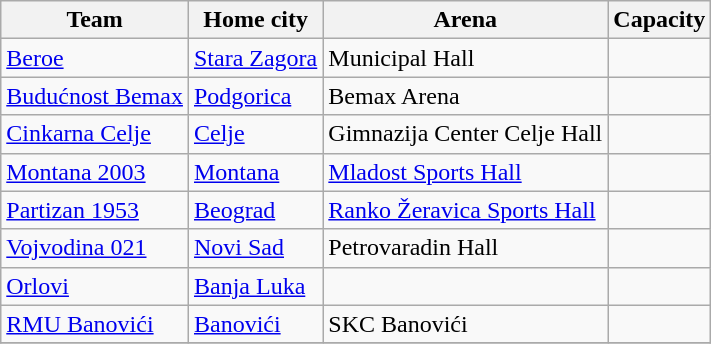<table class="wikitable sortable">
<tr>
<th>Team</th>
<th>Home city</th>
<th>Arena</th>
<th>Capacity</th>
</tr>
<tr>
<td><a href='#'>Beroe</a></td>
<td><a href='#'>Stara Zagora</a></td>
<td>Municipal Hall</td>
<td style="text-align:center"></td>
</tr>
<tr>
<td><a href='#'>Budućnost Bemax</a></td>
<td><a href='#'>Podgorica</a></td>
<td>Bemax Arena</td>
<td style="text-align:center"></td>
</tr>
<tr>
<td><a href='#'>Cinkarna Celje</a></td>
<td><a href='#'>Celje</a></td>
<td>Gimnazija Center Celje Hall</td>
<td style="text-align:center"></td>
</tr>
<tr>
<td><a href='#'>Montana 2003</a></td>
<td><a href='#'>Montana</a></td>
<td><a href='#'>Mladost Sports Hall</a></td>
<td style="text-align:center"></td>
</tr>
<tr>
<td><a href='#'>Partizan 1953</a></td>
<td><a href='#'>Beograd</a></td>
<td><a href='#'>Ranko Žeravica Sports Hall</a></td>
<td style="text-align:center"></td>
</tr>
<tr>
<td><a href='#'>Vojvodina 021</a></td>
<td><a href='#'>Novi Sad</a></td>
<td>Petrovaradin Hall</td>
<td style="text-align:center"></td>
</tr>
<tr>
<td><a href='#'>Orlovi</a></td>
<td><a href='#'>Banja Luka</a></td>
<td></td>
<td style="text-align:center"></td>
</tr>
<tr>
<td><a href='#'>RMU Banovići</a></td>
<td><a href='#'>Banovići</a></td>
<td>SKC Banovići</td>
<td style="text-align:center"></td>
</tr>
<tr>
</tr>
</table>
